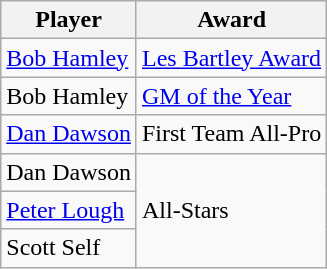<table class="wikitable">
<tr>
<th>Player</th>
<th>Award</th>
</tr>
<tr>
<td><a href='#'>Bob Hamley</a></td>
<td><a href='#'>Les Bartley Award</a></td>
</tr>
<tr>
<td>Bob Hamley</td>
<td><a href='#'>GM of the Year</a></td>
</tr>
<tr>
<td><a href='#'>Dan Dawson</a></td>
<td>First Team All-Pro</td>
</tr>
<tr>
<td>Dan Dawson</td>
<td rowspan=3>All-Stars</td>
</tr>
<tr>
<td><a href='#'>Peter Lough</a></td>
</tr>
<tr>
<td>Scott Self</td>
</tr>
</table>
